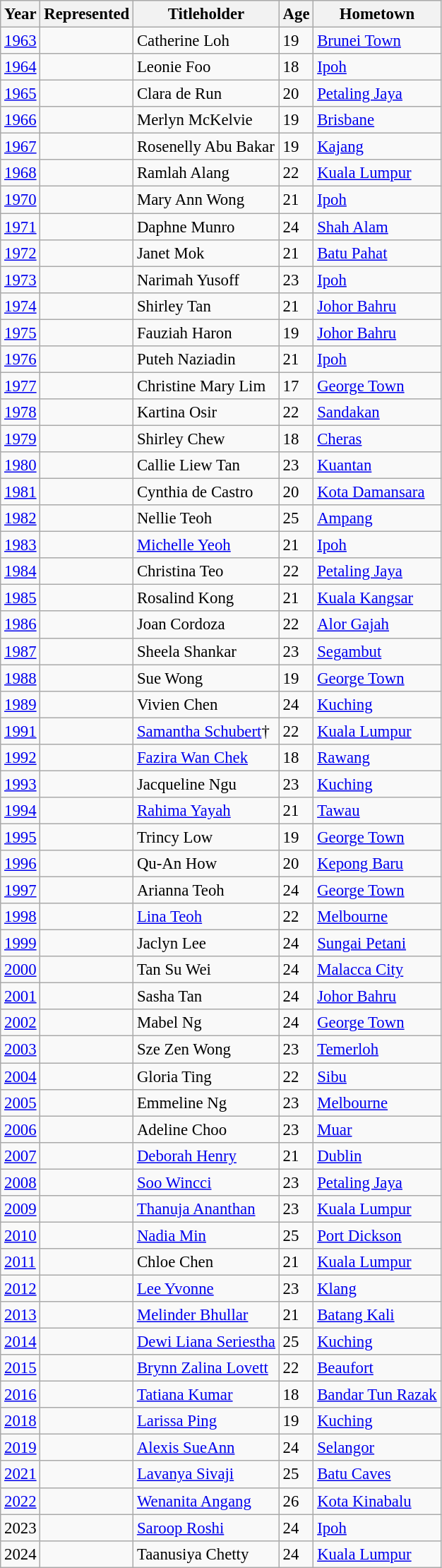<table class="wikitable sortable" style="font-size: 95%;">
<tr>
<th>Year</th>
<th>Represented</th>
<th>Titleholder</th>
<th>Age</th>
<th>Hometown</th>
</tr>
<tr>
<td><a href='#'>1963</a></td>
<td></td>
<td>Catherine Loh</td>
<td>19</td>
<td><a href='#'>Brunei Town</a></td>
</tr>
<tr>
<td><a href='#'>1964</a></td>
<td></td>
<td>Leonie Foo</td>
<td>18</td>
<td><a href='#'>Ipoh</a></td>
</tr>
<tr>
<td><a href='#'>1965</a></td>
<td></td>
<td>Clara de Run</td>
<td>20</td>
<td><a href='#'>Petaling Jaya</a></td>
</tr>
<tr>
<td><a href='#'>1966</a></td>
<td></td>
<td>Merlyn McKelvie</td>
<td>19</td>
<td><a href='#'>Brisbane</a></td>
</tr>
<tr>
<td><a href='#'>1967</a></td>
<td></td>
<td>Rosenelly Abu Bakar</td>
<td>19</td>
<td><a href='#'>Kajang</a></td>
</tr>
<tr>
<td><a href='#'>1968</a></td>
<td></td>
<td>Ramlah Alang</td>
<td>22</td>
<td><a href='#'>Kuala Lumpur</a></td>
</tr>
<tr>
<td><a href='#'>1970</a></td>
<td></td>
<td>Mary Ann Wong</td>
<td>21</td>
<td><a href='#'>Ipoh</a></td>
</tr>
<tr>
<td><a href='#'>1971</a></td>
<td></td>
<td>Daphne Munro</td>
<td>24</td>
<td><a href='#'>Shah Alam</a></td>
</tr>
<tr>
<td><a href='#'>1972</a></td>
<td></td>
<td>Janet Mok</td>
<td>21</td>
<td><a href='#'>Batu Pahat</a></td>
</tr>
<tr>
<td><a href='#'>1973</a></td>
<td></td>
<td>Narimah Yusoff</td>
<td>23</td>
<td><a href='#'>Ipoh</a></td>
</tr>
<tr>
<td><a href='#'>1974</a></td>
<td></td>
<td>Shirley Tan</td>
<td>21</td>
<td><a href='#'>Johor Bahru</a></td>
</tr>
<tr>
<td><a href='#'>1975</a></td>
<td></td>
<td>Fauziah Haron</td>
<td>19</td>
<td><a href='#'>Johor Bahru</a></td>
</tr>
<tr>
<td><a href='#'>1976</a></td>
<td></td>
<td>Puteh Naziadin</td>
<td>21</td>
<td><a href='#'>Ipoh</a></td>
</tr>
<tr>
<td><a href='#'>1977</a></td>
<td></td>
<td>Christine Mary Lim</td>
<td>17</td>
<td><a href='#'>George Town</a></td>
</tr>
<tr>
<td><a href='#'>1978</a></td>
<td></td>
<td>Kartina Osir</td>
<td>22</td>
<td><a href='#'>Sandakan</a></td>
</tr>
<tr>
<td><a href='#'>1979</a></td>
<td></td>
<td>Shirley Chew</td>
<td>18</td>
<td><a href='#'>Cheras</a></td>
</tr>
<tr>
<td><a href='#'>1980</a></td>
<td></td>
<td>Callie Liew Tan</td>
<td>23</td>
<td><a href='#'>Kuantan</a></td>
</tr>
<tr>
<td><a href='#'>1981</a></td>
<td></td>
<td>Cynthia de Castro</td>
<td>20</td>
<td><a href='#'>Kota Damansara</a></td>
</tr>
<tr>
<td><a href='#'>1982</a></td>
<td></td>
<td>Nellie Teoh</td>
<td>25</td>
<td><a href='#'>Ampang</a></td>
</tr>
<tr>
<td><a href='#'>1983</a></td>
<td></td>
<td><a href='#'>Michelle Yeoh</a></td>
<td>21</td>
<td><a href='#'>Ipoh</a></td>
</tr>
<tr>
<td><a href='#'>1984</a></td>
<td></td>
<td>Christina Teo</td>
<td>22</td>
<td><a href='#'>Petaling Jaya</a></td>
</tr>
<tr>
<td><a href='#'>1985</a></td>
<td></td>
<td>Rosalind Kong</td>
<td>21</td>
<td><a href='#'>Kuala Kangsar</a></td>
</tr>
<tr>
<td><a href='#'>1986</a></td>
<td></td>
<td>Joan Cordoza</td>
<td>22</td>
<td><a href='#'>Alor Gajah</a></td>
</tr>
<tr>
<td><a href='#'>1987</a></td>
<td></td>
<td>Sheela Shankar</td>
<td>23</td>
<td><a href='#'>Segambut</a></td>
</tr>
<tr>
<td><a href='#'>1988</a></td>
<td></td>
<td>Sue Wong</td>
<td>19</td>
<td><a href='#'>George Town</a></td>
</tr>
<tr>
<td><a href='#'>1989</a></td>
<td></td>
<td>Vivien Chen</td>
<td>24</td>
<td><a href='#'>Kuching</a></td>
</tr>
<tr>
<td><a href='#'>1991</a></td>
<td></td>
<td><a href='#'>Samantha Schubert</a>†</td>
<td>22</td>
<td><a href='#'>Kuala Lumpur</a></td>
</tr>
<tr>
<td><a href='#'>1992</a></td>
<td></td>
<td><a href='#'>Fazira Wan Chek</a></td>
<td>18</td>
<td><a href='#'>Rawang</a></td>
</tr>
<tr>
<td><a href='#'>1993</a></td>
<td></td>
<td>Jacqueline Ngu</td>
<td>23</td>
<td><a href='#'>Kuching</a></td>
</tr>
<tr>
<td><a href='#'>1994</a></td>
<td></td>
<td><a href='#'>Rahima Yayah</a></td>
<td>21</td>
<td><a href='#'>Tawau</a></td>
</tr>
<tr>
<td><a href='#'>1995</a></td>
<td></td>
<td>Trincy Low</td>
<td>19</td>
<td><a href='#'>George Town</a></td>
</tr>
<tr>
<td><a href='#'>1996</a></td>
<td></td>
<td>Qu-An How</td>
<td>20</td>
<td><a href='#'>Kepong Baru</a></td>
</tr>
<tr>
<td><a href='#'>1997</a></td>
<td></td>
<td>Arianna Teoh</td>
<td>24</td>
<td><a href='#'>George Town</a></td>
</tr>
<tr>
<td><a href='#'>1998</a></td>
<td></td>
<td><a href='#'>Lina Teoh</a></td>
<td>22</td>
<td><a href='#'>Melbourne</a></td>
</tr>
<tr>
<td><a href='#'>1999</a></td>
<td></td>
<td>Jaclyn Lee</td>
<td>24</td>
<td><a href='#'>Sungai Petani</a></td>
</tr>
<tr>
<td><a href='#'>2000</a></td>
<td></td>
<td>Tan Su Wei</td>
<td>24</td>
<td><a href='#'>Malacca City</a></td>
</tr>
<tr>
<td><a href='#'>2001</a></td>
<td></td>
<td>Sasha Tan</td>
<td>24</td>
<td><a href='#'>Johor Bahru</a></td>
</tr>
<tr>
<td><a href='#'>2002</a></td>
<td></td>
<td>Mabel Ng</td>
<td>24</td>
<td><a href='#'>George Town</a></td>
</tr>
<tr>
<td><a href='#'>2003</a></td>
<td></td>
<td>Sze Zen Wong</td>
<td>23</td>
<td><a href='#'>Temerloh</a></td>
</tr>
<tr>
<td><a href='#'>2004</a></td>
<td></td>
<td>Gloria Ting</td>
<td>22</td>
<td><a href='#'>Sibu</a></td>
</tr>
<tr>
<td><a href='#'>2005</a></td>
<td></td>
<td>Emmeline Ng</td>
<td>23</td>
<td><a href='#'>Melbourne</a></td>
</tr>
<tr>
<td><a href='#'>2006</a></td>
<td></td>
<td>Adeline Choo</td>
<td>23</td>
<td><a href='#'>Muar</a></td>
</tr>
<tr>
<td><a href='#'>2007</a></td>
<td></td>
<td><a href='#'>Deborah Henry</a></td>
<td>21</td>
<td><a href='#'>Dublin</a></td>
</tr>
<tr>
<td><a href='#'>2008</a></td>
<td></td>
<td><a href='#'>Soo Wincci</a></td>
<td>23</td>
<td><a href='#'>Petaling Jaya</a></td>
</tr>
<tr>
<td><a href='#'>2009</a></td>
<td></td>
<td><a href='#'>Thanuja Ananthan</a></td>
<td>23</td>
<td><a href='#'>Kuala Lumpur</a></td>
</tr>
<tr>
<td><a href='#'>2010</a></td>
<td></td>
<td><a href='#'>Nadia Min</a></td>
<td>25</td>
<td><a href='#'>Port Dickson</a></td>
</tr>
<tr>
<td><a href='#'>2011</a></td>
<td></td>
<td>Chloe Chen</td>
<td>21</td>
<td><a href='#'>Kuala Lumpur</a></td>
</tr>
<tr>
<td><a href='#'>2012</a></td>
<td></td>
<td><a href='#'>Lee Yvonne</a></td>
<td>23</td>
<td><a href='#'>Klang</a></td>
</tr>
<tr>
<td><a href='#'>2013</a></td>
<td></td>
<td><a href='#'>Melinder Bhullar</a></td>
<td>21</td>
<td><a href='#'>Batang Kali</a></td>
</tr>
<tr>
<td><a href='#'>2014</a></td>
<td></td>
<td><a href='#'>Dewi Liana Seriestha</a></td>
<td>25</td>
<td><a href='#'>Kuching</a></td>
</tr>
<tr>
<td><a href='#'>2015</a></td>
<td></td>
<td><a href='#'>Brynn Zalina Lovett</a></td>
<td>22</td>
<td><a href='#'>Beaufort</a></td>
</tr>
<tr>
<td><a href='#'>2016</a></td>
<td></td>
<td><a href='#'>Tatiana Kumar</a></td>
<td>18</td>
<td><a href='#'>Bandar Tun Razak</a></td>
</tr>
<tr>
<td><a href='#'>2018</a></td>
<td></td>
<td><a href='#'>Larissa Ping</a></td>
<td>19</td>
<td><a href='#'>Kuching</a></td>
</tr>
<tr>
<td><a href='#'>2019</a></td>
<td></td>
<td><a href='#'>Alexis SueAnn</a></td>
<td>24</td>
<td><a href='#'>Selangor</a></td>
</tr>
<tr>
<td><a href='#'>2021</a></td>
<td></td>
<td><a href='#'>Lavanya Sivaji</a></td>
<td>25</td>
<td><a href='#'>Batu Caves</a></td>
</tr>
<tr>
<td><a href='#'>2022</a></td>
<td></td>
<td><a href='#'>Wenanita Angang</a></td>
<td>26</td>
<td><a href='#'>Kota Kinabalu</a></td>
</tr>
<tr>
<td>2023</td>
<td></td>
<td><a href='#'>Saroop Roshi</a></td>
<td>24</td>
<td><a href='#'>Ipoh</a></td>
</tr>
<tr>
<td>2024</td>
<td></td>
<td>Taanusiya Chetty</td>
<td>24</td>
<td><a href='#'>Kuala Lumpur</a></td>
</tr>
</table>
